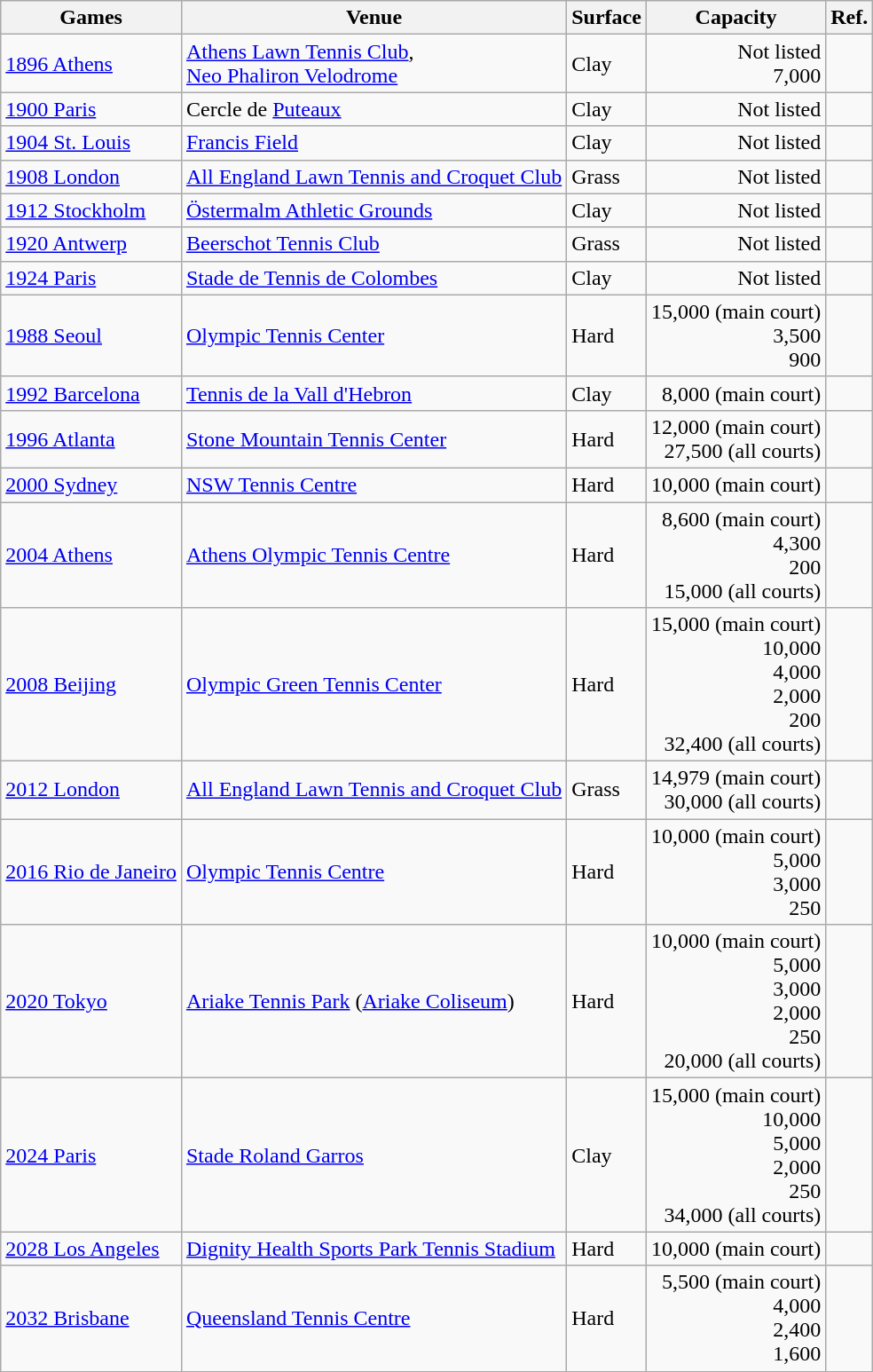<table class="wikitable sortable">
<tr>
<th>Games</th>
<th>Venue</th>
<th>Surface</th>
<th>Capacity</th>
<th>Ref.</th>
</tr>
<tr>
<td><a href='#'>1896 Athens</a></td>
<td><a href='#'>Athens Lawn Tennis Club</a>,<br><a href='#'>Neo Phaliron Velodrome</a></td>
<td>Clay</td>
<td align="right">Not listed<br>7,000</td>
<td align=center><br></td>
</tr>
<tr>
<td><a href='#'>1900 Paris</a></td>
<td>Cercle de <a href='#'>Puteaux</a></td>
<td>Clay</td>
<td align=right>Not listed</td>
<td align=center></td>
</tr>
<tr>
<td><a href='#'>1904 St. Louis</a></td>
<td><a href='#'>Francis Field</a></td>
<td>Clay</td>
<td align="right">Not listed</td>
<td align=center></td>
</tr>
<tr>
<td><a href='#'>1908 London</a></td>
<td><a href='#'>All England Lawn Tennis and Croquet Club</a></td>
<td>Grass</td>
<td align="right">Not listed</td>
<td align=center></td>
</tr>
<tr>
<td><a href='#'>1912 Stockholm</a></td>
<td><a href='#'>Östermalm Athletic Grounds</a></td>
<td>Clay</td>
<td align="right">Not listed</td>
<td align=center></td>
</tr>
<tr>
<td><a href='#'>1920 Antwerp</a></td>
<td><a href='#'>Beerschot Tennis Club</a></td>
<td>Grass</td>
<td align="right">Not listed</td>
<td align=center></td>
</tr>
<tr>
<td><a href='#'>1924 Paris</a></td>
<td><a href='#'>Stade de Tennis de Colombes</a></td>
<td>Clay</td>
<td align="right">Not listed</td>
<td align=center></td>
</tr>
<tr>
<td><a href='#'>1988 Seoul</a></td>
<td><a href='#'>Olympic Tennis Center</a></td>
<td>Hard</td>
<td align="right">15,000 (main court)<br>3,500<br>900</td>
<td align=center></td>
</tr>
<tr>
<td><a href='#'>1992 Barcelona</a></td>
<td><a href='#'>Tennis de la Vall d'Hebron</a></td>
<td>Clay</td>
<td align="right">8,000 (main court)</td>
<td align=center></td>
</tr>
<tr>
<td><a href='#'>1996 Atlanta</a></td>
<td><a href='#'>Stone Mountain Tennis Center</a></td>
<td>Hard</td>
<td align="right">12,000 (main court)<br>27,500 (all courts)</td>
<td align=center></td>
</tr>
<tr>
<td><a href='#'>2000 Sydney</a></td>
<td><a href='#'>NSW Tennis Centre</a></td>
<td>Hard</td>
<td align="right">10,000 (main court)</td>
<td align=center></td>
</tr>
<tr>
<td><a href='#'>2004 Athens</a></td>
<td><a href='#'>Athens Olympic Tennis Centre</a></td>
<td>Hard</td>
<td align="right">8,600 (main court)<br>4,300<br>200<br>15,000 (all courts)</td>
<td align=center></td>
</tr>
<tr>
<td><a href='#'>2008 Beijing</a></td>
<td><a href='#'>Olympic Green Tennis Center</a></td>
<td>Hard</td>
<td align="right">15,000 (main court)<br>10,000<br>4,000<br>2,000<br>200<br>32,400 (all courts)</td>
<td align=center></td>
</tr>
<tr>
<td><a href='#'>2012 London</a></td>
<td><a href='#'>All England Lawn Tennis and Croquet Club</a></td>
<td>Grass</td>
<td align="right">14,979 (main court)<br>30,000 (all courts)</td>
<td align=center></td>
</tr>
<tr>
<td><a href='#'>2016 Rio de Janeiro</a></td>
<td><a href='#'>Olympic Tennis Centre</a></td>
<td>Hard</td>
<td align="right">10,000 (main court)<br>5,000<br>3,000<br>250</td>
<td align="center"></td>
</tr>
<tr>
<td><a href='#'>2020 Tokyo</a></td>
<td><a href='#'>Ariake Tennis Park</a> (<a href='#'>Ariake Coliseum</a>)</td>
<td>Hard</td>
<td align="right">10,000 (main court)<br>5,000<br>3,000<br>2,000<br>250<br>20,000 (all courts)</td>
<td align=center></td>
</tr>
<tr>
<td><a href='#'>2024 Paris</a></td>
<td><a href='#'>Stade Roland Garros</a></td>
<td>Clay</td>
<td align="right">15,000 (main court)<br>10,000<br>5,000<br>2,000<br>250<br>34,000 (all courts)</td>
<td align=center></td>
</tr>
<tr>
<td><a href='#'>2028 Los Angeles</a></td>
<td><a href='#'>Dignity Health Sports Park Tennis Stadium</a></td>
<td>Hard</td>
<td align="right">10,000 (main court)</td>
<td align=center></td>
</tr>
<tr>
<td><a href='#'>2032 Brisbane</a></td>
<td><a href='#'>Queensland Tennis Centre</a></td>
<td>Hard</td>
<td align="right">5,500 (main court)<br>4,000<br>2,400<br>1,600</td>
<td align=center></td>
</tr>
</table>
